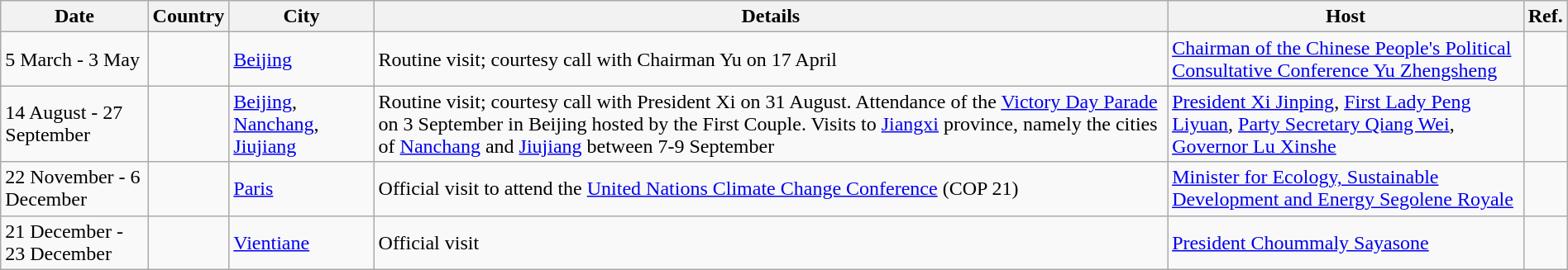<table class="wikitable sortable" border="1" style="margin: 1em auto 1em auto">
<tr>
<th>Date</th>
<th>Country</th>
<th>City</th>
<th>Details</th>
<th>Host</th>
<th>Ref.</th>
</tr>
<tr>
<td>5 March - 3 May</td>
<td></td>
<td><a href='#'>Beijing</a></td>
<td>Routine visit; courtesy call with Chairman Yu on 17 April</td>
<td><a href='#'>Chairman of the Chinese People's Political Consultative Conference Yu Zhengsheng</a></td>
<td></td>
</tr>
<tr>
<td>14 August - 27 September</td>
<td></td>
<td><a href='#'>Beijing</a>, <a href='#'>Nanchang</a>, <a href='#'>Jiujiang</a></td>
<td>Routine visit; courtesy call with President Xi on 31 August. Attendance of the <a href='#'>Victory Day Parade</a> on 3 September in Beijing hosted by the First Couple. Visits to <a href='#'>Jiangxi</a> province, namely the cities of <a href='#'>Nanchang</a> and <a href='#'>Jiujiang</a> between 7-9 September</td>
<td><a href='#'>President Xi Jinping</a>, <a href='#'>First Lady Peng Liyuan</a>, <a href='#'>Party Secretary Qiang Wei</a>, <a href='#'>Governor Lu Xinshe</a></td>
<td></td>
</tr>
<tr>
<td>22 November - 6 December</td>
<td></td>
<td><a href='#'>Paris</a></td>
<td>Official visit to attend the <a href='#'>United Nations Climate Change Conference</a> (COP 21)</td>
<td><a href='#'>Minister for Ecology, Sustainable Development and Energy Segolene Royale</a></td>
<td></td>
</tr>
<tr>
<td>21 December - 23 December</td>
<td></td>
<td><a href='#'>Vientiane</a></td>
<td>Official visit</td>
<td><a href='#'>President Choummaly Sayasone</a></td>
<td></td>
</tr>
</table>
